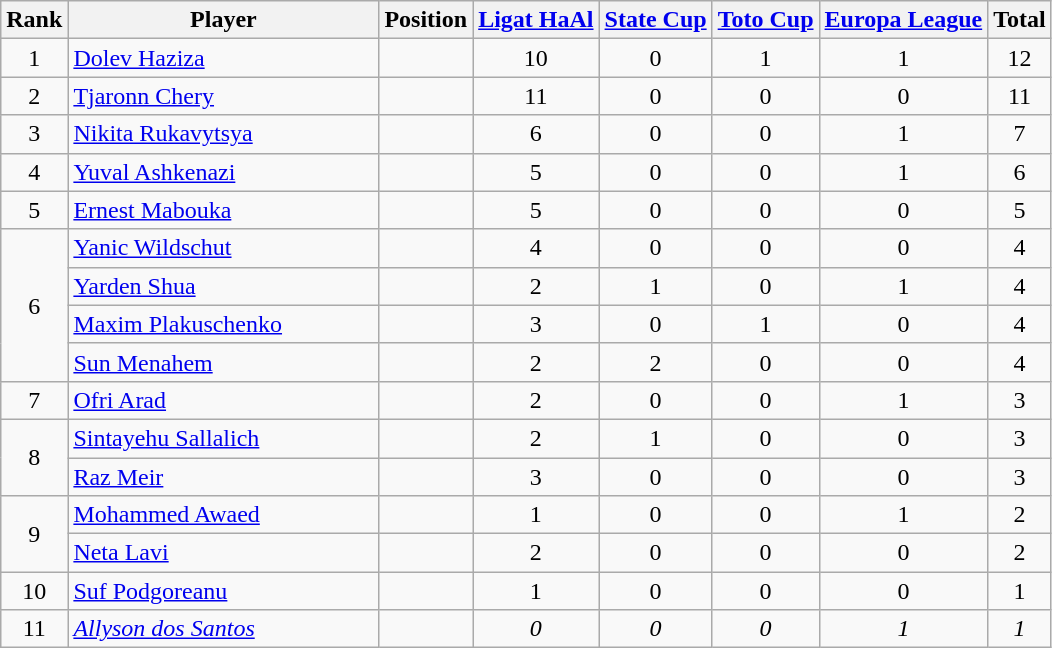<table class="wikitable">
<tr>
<th>Rank</th>
<th style="width:200px;">Player</th>
<th>Position</th>
<th><a href='#'>Ligat HaAl</a></th>
<th><a href='#'>State Cup</a></th>
<th><a href='#'>Toto Cup</a></th>
<th><a href='#'>Europa League</a></th>
<th>Total</th>
</tr>
<tr>
<td align=center>1</td>
<td> <a href='#'>Dolev Haziza</a></td>
<td align=center></td>
<td align=center>10</td>
<td align=center>0</td>
<td align=center>1</td>
<td align=center>1</td>
<td align=center>12</td>
</tr>
<tr>
<td align=center>2</td>
<td> <a href='#'>Tjaronn Chery</a></td>
<td align=center></td>
<td align=center>11</td>
<td align=center>0</td>
<td align=center>0</td>
<td align=center>0</td>
<td align=center>11</td>
</tr>
<tr>
<td align=center>3</td>
<td> <a href='#'>Nikita Rukavytsya</a></td>
<td align=center></td>
<td align=center>6</td>
<td align=center>0</td>
<td align=center>0</td>
<td align=center>1</td>
<td align=center>7</td>
</tr>
<tr>
<td align=center>4</td>
<td> <a href='#'>Yuval Ashkenazi</a></td>
<td align=center></td>
<td align=center>5</td>
<td align=center>0</td>
<td align=center>0</td>
<td align=center>1</td>
<td align=center>6</td>
</tr>
<tr>
<td align=center>5</td>
<td> <a href='#'>Ernest Mabouka</a></td>
<td align=center></td>
<td align=center>5</td>
<td align=center>0</td>
<td align=center>0</td>
<td align=center>0</td>
<td align=center>5</td>
</tr>
<tr>
<td align=center rowspan=4>6</td>
<td> <a href='#'>Yanic Wildschut</a></td>
<td align=center></td>
<td align=center>4</td>
<td align=center>0</td>
<td align=center>0</td>
<td align=center>0</td>
<td align=center>4</td>
</tr>
<tr>
<td> <a href='#'>Yarden Shua</a></td>
<td align=center></td>
<td align=center>2</td>
<td align=center>1</td>
<td align=center>0</td>
<td align=center>1</td>
<td align=center>4</td>
</tr>
<tr>
<td> <a href='#'>Maxim Plakuschenko</a></td>
<td align=center></td>
<td align=center>3</td>
<td align=center>0</td>
<td align=center>1</td>
<td align=center>0</td>
<td align=center>4</td>
</tr>
<tr>
<td> <a href='#'>Sun Menahem</a></td>
<td align=center></td>
<td align=center>2</td>
<td align=center>2</td>
<td align=center>0</td>
<td align=center>0</td>
<td align=center>4</td>
</tr>
<tr>
<td align=center>7</td>
<td> <a href='#'>Ofri Arad</a></td>
<td align=center></td>
<td align=center>2</td>
<td align=center>0</td>
<td align=center>0</td>
<td align=center>1</td>
<td align=center>3</td>
</tr>
<tr>
<td align=center rowspan=2>8</td>
<td> <a href='#'>Sintayehu Sallalich</a></td>
<td align=center></td>
<td align=center>2</td>
<td align=center>1</td>
<td align=center>0</td>
<td align=center>0</td>
<td align=center>3</td>
</tr>
<tr>
<td> <a href='#'>Raz Meir</a></td>
<td align=center></td>
<td align=center>3</td>
<td align=center>0</td>
<td align=center>0</td>
<td align=center>0</td>
<td align=center>3</td>
</tr>
<tr>
<td align=center rowspan=2>9</td>
<td> <a href='#'>Mohammed Awaed</a></td>
<td align=center></td>
<td align=center>1</td>
<td align=center>0</td>
<td align=center>0</td>
<td align=center>1</td>
<td align=center>2</td>
</tr>
<tr>
<td> <a href='#'>Neta Lavi</a></td>
<td align=center></td>
<td align=center>2</td>
<td align=center>0</td>
<td align=center>0</td>
<td align=center>0</td>
<td align=center>2</td>
</tr>
<tr>
<td align=center>10</td>
<td> <a href='#'>Suf Podgoreanu</a></td>
<td align=center></td>
<td align=center>1</td>
<td align=center>0</td>
<td align=center>0</td>
<td align=center>0</td>
<td align=center>1</td>
</tr>
<tr>
<td align=center>11</td>
<td> <em><a href='#'>Allyson dos Santos</a></em></td>
<td align=center></td>
<td align=center><em>0</em></td>
<td align=center><em>0</em></td>
<td align=center><em>0</em></td>
<td align=center><em>1</em></td>
<td align=center><em>1</em></td>
</tr>
</table>
